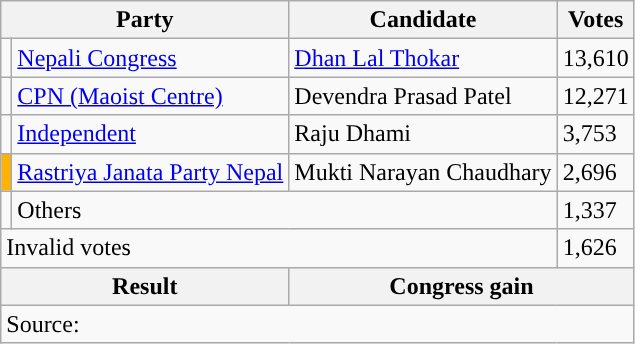<table class="wikitable">
<tr>
<th colspan="2">Party</th>
<th>Candidate</th>
<th>Votes</th>
</tr>
<tr>
<td style="background-color:"></td>
<td><a href='#'>Nepali Congress</a></td>
<td><a href='#'>Dhan Lal Thokar</a></td>
<td>13,610</td>
</tr>
<tr>
<td style="background-color:"></td>
<td><a href='#'>CPN (Maoist Centre)</a></td>
<td>Devendra Prasad Patel</td>
<td>12,271</td>
</tr>
<tr>
<td style="background-color:"></td>
<td><a href='#'>Independent</a></td>
<td>Raju Dhami</td>
<td>3,753</td>
</tr>
<tr>
<td style="background-color:#ffb300"></td>
<td><a href='#'>Rastriya Janata Party Nepal</a></td>
<td>Mukti Narayan Chaudhary</td>
<td>2,696</td>
</tr>
<tr>
<td></td>
<td colspan="2">Others</td>
<td>1,337</td>
</tr>
<tr>
<td colspan="3">Invalid votes</td>
<td>1,626</td>
</tr>
<tr>
<th colspan="2">Result</th>
<th colspan="2">Congress gain</th>
</tr>
<tr>
<td colspan="4">Source: </td>
</tr>
</table>
